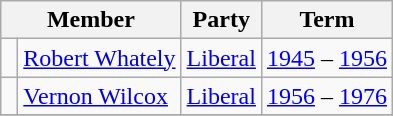<table class="wikitable">
<tr>
<th colspan="2">Member</th>
<th>Party</th>
<th>Term</th>
</tr>
<tr>
<td> </td>
<td><a href='#'>Robert Whately</a></td>
<td><a href='#'>Liberal</a></td>
<td><a href='#'>1945</a> – <a href='#'>1956</a></td>
</tr>
<tr>
<td> </td>
<td><a href='#'>Vernon Wilcox</a></td>
<td><a href='#'>Liberal</a></td>
<td><a href='#'>1956</a> – <a href='#'>1976</a></td>
</tr>
<tr>
</tr>
</table>
